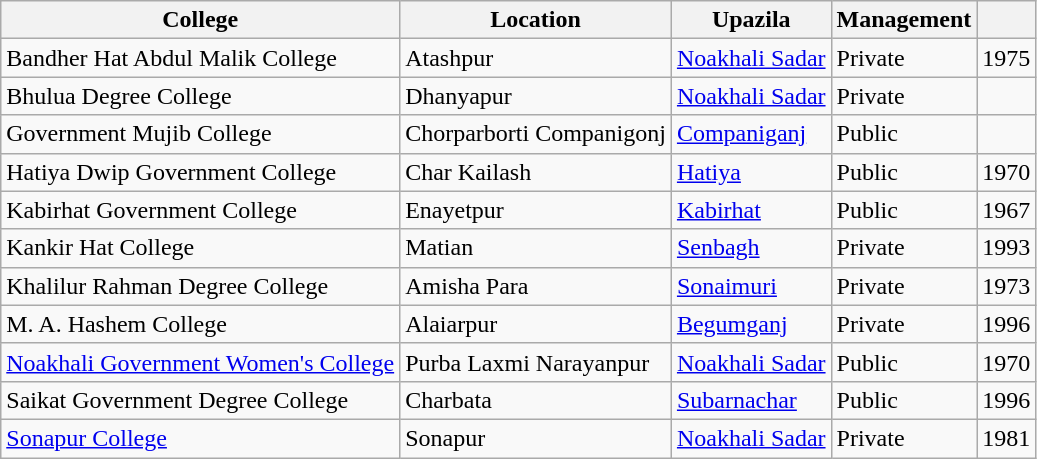<table class="wikitable sortable">
<tr>
<th>College</th>
<th>Location</th>
<th>Upazila</th>
<th>Management</th>
<th></th>
</tr>
<tr>
<td>Bandher Hat Abdul Malik College</td>
<td>Atashpur</td>
<td><a href='#'>Noakhali Sadar</a></td>
<td>Private</td>
<td>1975</td>
</tr>
<tr>
<td>Bhulua Degree College</td>
<td>Dhanyapur</td>
<td><a href='#'>Noakhali Sadar</a></td>
<td>Private</td>
<td></td>
</tr>
<tr>
<td>Government Mujib College</td>
<td>Chorparborti Companigonj</td>
<td><a href='#'>Companiganj</a></td>
<td>Public</td>
<td></td>
</tr>
<tr>
<td>Hatiya Dwip Government College</td>
<td>Char Kailash</td>
<td><a href='#'>Hatiya</a></td>
<td>Public</td>
<td>1970</td>
</tr>
<tr>
<td>Kabirhat Government College</td>
<td>Enayetpur</td>
<td><a href='#'>Kabirhat</a></td>
<td>Public</td>
<td>1967</td>
</tr>
<tr>
<td>Kankir Hat College</td>
<td>Matian</td>
<td><a href='#'>Senbagh</a></td>
<td>Private</td>
<td>1993</td>
</tr>
<tr>
<td>Khalilur Rahman Degree College</td>
<td>Amisha Para</td>
<td><a href='#'>Sonaimuri</a></td>
<td>Private</td>
<td>1973</td>
</tr>
<tr>
<td>M. A. Hashem College</td>
<td>Alaiarpur</td>
<td><a href='#'>Begumganj</a></td>
<td>Private</td>
<td>1996</td>
</tr>
<tr>
<td><a href='#'>Noakhali Government Women's College</a></td>
<td>Purba Laxmi Narayanpur</td>
<td><a href='#'>Noakhali Sadar</a></td>
<td>Public</td>
<td>1970</td>
</tr>
<tr>
<td>Saikat Government Degree College</td>
<td>Charbata</td>
<td><a href='#'>Subarnachar</a></td>
<td>Public</td>
<td>1996</td>
</tr>
<tr>
<td><a href='#'>Sonapur College</a></td>
<td>Sonapur</td>
<td><a href='#'>Noakhali Sadar</a></td>
<td>Private</td>
<td>1981</td>
</tr>
</table>
